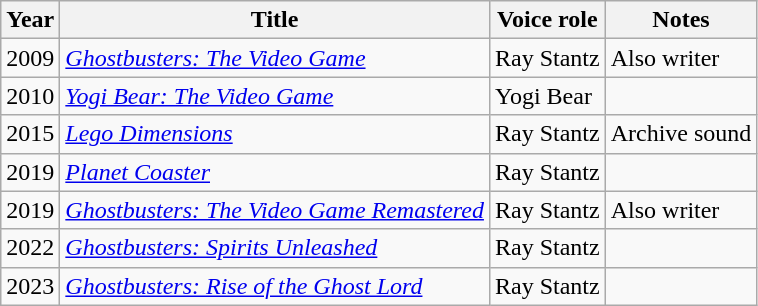<table class="wikitable">
<tr>
<th>Year</th>
<th>Title</th>
<th>Voice role</th>
<th>Notes</th>
</tr>
<tr>
<td>2009</td>
<td><em><a href='#'>Ghostbusters: The Video Game</a></em></td>
<td>Ray Stantz</td>
<td>Also writer</td>
</tr>
<tr>
<td>2010</td>
<td><em><a href='#'>Yogi Bear: The Video Game</a></em></td>
<td>Yogi Bear</td>
<td></td>
</tr>
<tr>
<td>2015</td>
<td><em><a href='#'>Lego Dimensions</a></em></td>
<td>Ray Stantz</td>
<td>Archive sound</td>
</tr>
<tr>
<td>2019</td>
<td><em><a href='#'>Planet Coaster</a></em></td>
<td>Ray Stantz</td>
<td></td>
</tr>
<tr>
<td>2019</td>
<td><em><a href='#'>Ghostbusters: The Video Game Remastered</a></em></td>
<td>Ray Stantz</td>
<td>Also writer</td>
</tr>
<tr>
<td>2022</td>
<td><em><a href='#'>Ghostbusters: Spirits Unleashed</a></em></td>
<td>Ray Stantz</td>
<td></td>
</tr>
<tr>
<td>2023</td>
<td><em><a href='#'>Ghostbusters: Rise of the Ghost Lord</a></em></td>
<td>Ray Stantz</td>
<td></td>
</tr>
</table>
